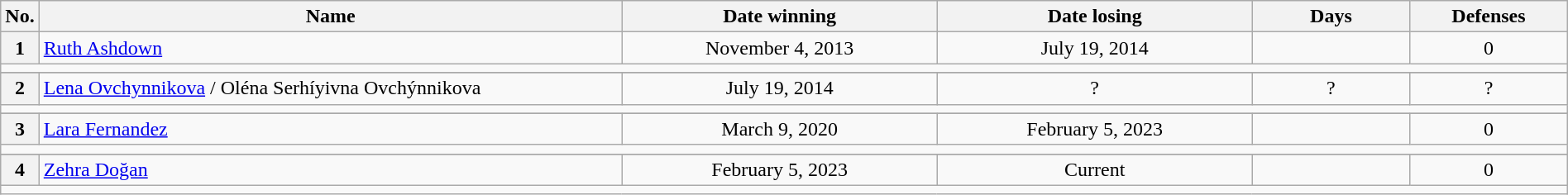<table class="wikitable" width=100%>
<tr>
<th style="width:1%;">No.</th>
<th style="width:37%;">Name</th>
<th style="width:20%;">Date winning</th>
<th style="width:20%;">Date losing</th>
<th data-sort-type="number" style="width:10%;">Days</th>
<th data-sort-type="number" style="width:10%;">Defenses</th>
</tr>
<tr align=center>
<th>1</th>
<td align=left> <a href='#'>Ruth Ashdown</a></td>
<td>November 4, 2013</td>
<td>July 19, 2014</td>
<td></td>
<td>0</td>
</tr>
<tr>
<td colspan="6"></td>
</tr>
<tr>
</tr>
<tr align=center>
<th>2</th>
<td align=left> <a href='#'>Lena Ovchynnikova</a> / Oléna Serhíyivna Ovchýnnikova</td>
<td>July 19, 2014</td>
<td>?</td>
<td>?</td>
<td>?</td>
</tr>
<tr>
<td colspan="6"></td>
</tr>
<tr>
</tr>
<tr align=center>
<th>3</th>
<td align=left> <a href='#'>Lara Fernandez</a></td>
<td>March 9, 2020</td>
<td>February 5, 2023</td>
<td></td>
<td>0</td>
</tr>
<tr>
<td colspan="6"></td>
</tr>
<tr>
</tr>
<tr align=center>
<th>4</th>
<td align=left> <a href='#'>Zehra Doğan</a></td>
<td>February 5, 2023</td>
<td>Current</td>
<td></td>
<td>0</td>
</tr>
<tr>
<td colspan="6"></td>
</tr>
</table>
